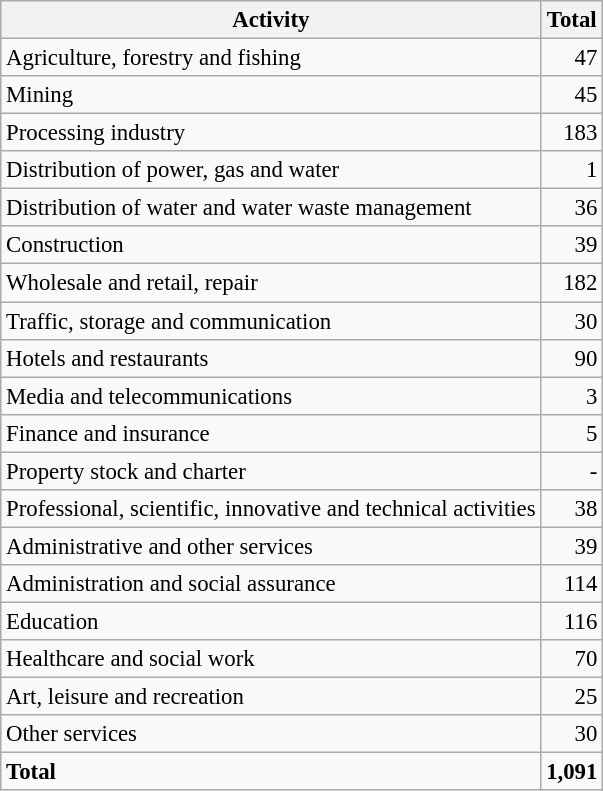<table class="wikitable sortable" style="font-size:95%;">
<tr>
<th>Activity</th>
<th>Total</th>
</tr>
<tr>
<td>Agriculture, forestry and fishing</td>
<td align="right">47</td>
</tr>
<tr>
<td>Mining</td>
<td align="right">45</td>
</tr>
<tr>
<td>Processing industry</td>
<td align="right">183</td>
</tr>
<tr>
<td>Distribution of power, gas and water</td>
<td align="right">1</td>
</tr>
<tr>
<td>Distribution of water and water waste management</td>
<td align="right">36</td>
</tr>
<tr>
<td>Construction</td>
<td align="right">39</td>
</tr>
<tr>
<td>Wholesale and retail, repair</td>
<td align="right">182</td>
</tr>
<tr>
<td>Traffic, storage and communication</td>
<td align="right">30</td>
</tr>
<tr>
<td>Hotels and restaurants</td>
<td align="right">90</td>
</tr>
<tr>
<td>Media and telecommunications</td>
<td align="right">3</td>
</tr>
<tr>
<td>Finance and insurance</td>
<td align="right">5</td>
</tr>
<tr>
<td>Property stock and charter</td>
<td align="right">-</td>
</tr>
<tr>
<td>Professional, scientific, innovative and technical activities</td>
<td align="right">38</td>
</tr>
<tr>
<td>Administrative and other services</td>
<td align="right">39</td>
</tr>
<tr>
<td>Administration and social assurance</td>
<td align="right">114</td>
</tr>
<tr>
<td>Education</td>
<td align="right">116</td>
</tr>
<tr>
<td>Healthcare and social work</td>
<td align="right">70</td>
</tr>
<tr>
<td>Art, leisure and recreation</td>
<td align="right">25</td>
</tr>
<tr>
<td>Other services</td>
<td align="right">30</td>
</tr>
<tr class="sortbottom">
<td><strong>Total</strong></td>
<td align="right"><strong>1,091</strong></td>
</tr>
</table>
